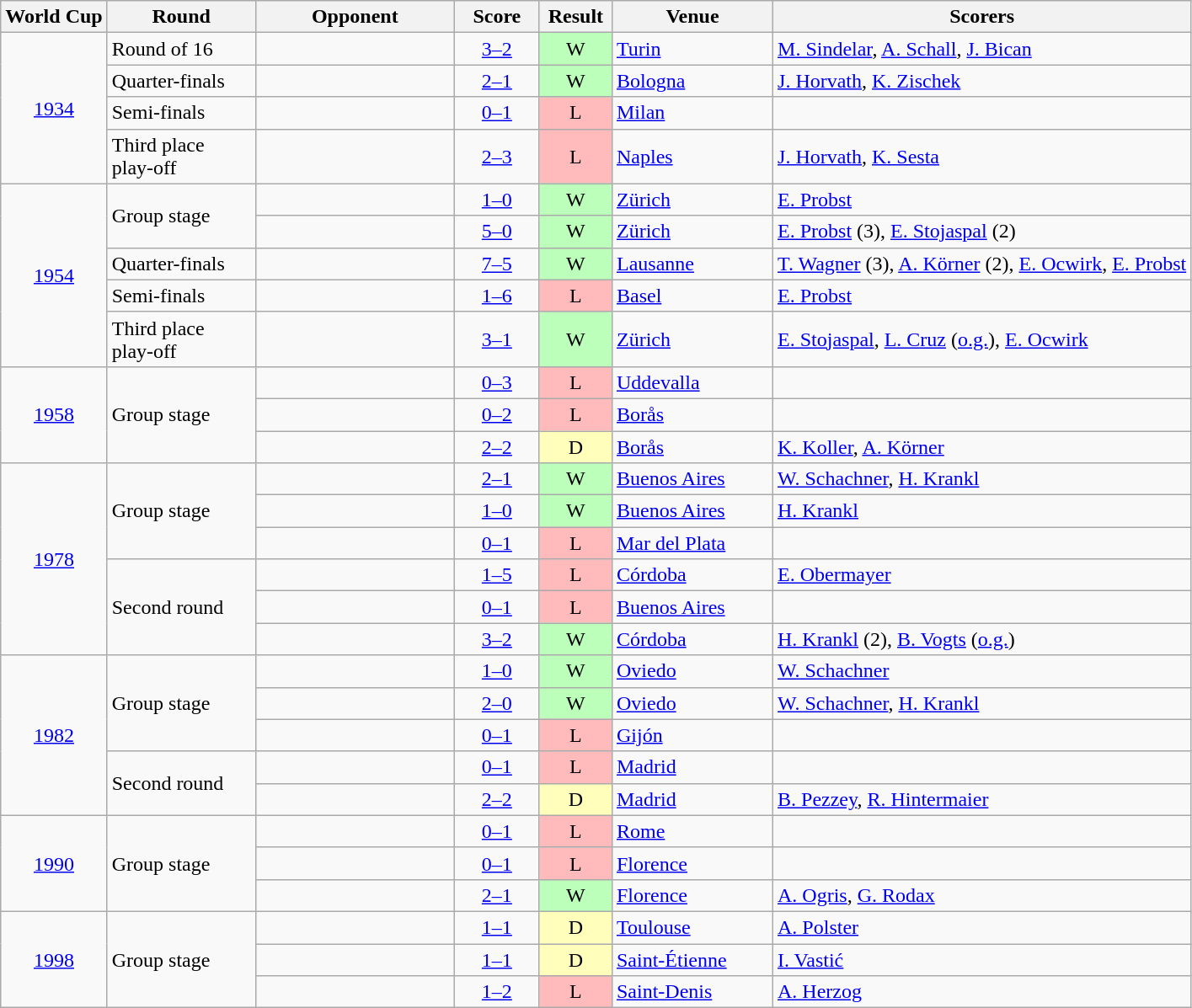<table class="wikitable sortable" style="text-align:left;">
<tr>
<th>World Cup</th>
<th width=110>Round</th>
<th width=150>Opponent</th>
<th width=60>Score</th>
<th width=50>Result</th>
<th width=120>Venue</th>
<th>Scorers</th>
</tr>
<tr>
<td rowspan="4" align=center><a href='#'>1934</a></td>
<td rowspan="1">Round of 16</td>
<td></td>
<td align=center><a href='#'>3–2</a> </td>
<td align=center bgcolor="#bbffbb">W</td>
<td><a href='#'>Turin</a></td>
<td><a href='#'>M. Sindelar</a>, <a href='#'>A. Schall</a>, <a href='#'>J. Bican</a></td>
</tr>
<tr>
<td>Quarter-finals</td>
<td></td>
<td align=center><a href='#'>2–1</a></td>
<td align=center bgcolor="#bbffbb">W</td>
<td><a href='#'>Bologna</a></td>
<td><a href='#'>J. Horvath</a>, <a href='#'>K. Zischek</a></td>
</tr>
<tr>
<td>Semi-finals</td>
<td></td>
<td align=center><a href='#'>0–1</a></td>
<td align=center bgcolor="#ffbbbb">L</td>
<td><a href='#'>Milan</a></td>
<td></td>
</tr>
<tr>
<td>Third place play-off</td>
<td></td>
<td align=center><a href='#'>2–3</a></td>
<td align=center bgcolor="#ffbbbb">L</td>
<td><a href='#'>Naples</a></td>
<td><a href='#'>J. Horvath</a>, <a href='#'>K. Sesta</a></td>
</tr>
<tr>
<td rowspan="5" align=center><a href='#'>1954</a></td>
<td rowspan="2">Group stage</td>
<td></td>
<td align=center><a href='#'>1–0</a></td>
<td align=center bgcolor="#bbffbb">W</td>
<td><a href='#'>Zürich</a></td>
<td><a href='#'>E. Probst</a></td>
</tr>
<tr>
<td></td>
<td align=center><a href='#'>5–0</a></td>
<td align=center bgcolor="#bbffbb">W</td>
<td><a href='#'>Zürich</a></td>
<td><a href='#'>E. Probst</a> (3), <a href='#'>E. Stojaspal</a> (2)</td>
</tr>
<tr>
<td>Quarter-finals</td>
<td></td>
<td align=center><a href='#'>7–5</a></td>
<td align=center bgcolor="#bbffbb">W</td>
<td><a href='#'>Lausanne</a></td>
<td><a href='#'>T. Wagner</a> (3), <a href='#'>A. Körner</a> (2), <a href='#'>E. Ocwirk</a>, <a href='#'>E. Probst</a></td>
</tr>
<tr>
<td>Semi-finals</td>
<td></td>
<td align=center><a href='#'>1–6</a></td>
<td align=center bgcolor="#ffbbbb">L</td>
<td><a href='#'>Basel</a></td>
<td><a href='#'>E. Probst</a></td>
</tr>
<tr>
<td>Third place play-off</td>
<td></td>
<td align=center><a href='#'>3–1</a></td>
<td align=center bgcolor="#bbffbb">W</td>
<td><a href='#'>Zürich</a></td>
<td><a href='#'>E. Stojaspal</a>, <a href='#'>L. Cruz</a> (<a href='#'>o.g.</a>), <a href='#'>E. Ocwirk</a></td>
</tr>
<tr>
<td rowspan="3" align=center><a href='#'>1958</a></td>
<td rowspan="3">Group stage</td>
<td></td>
<td align=center><a href='#'>0–3</a></td>
<td align=center bgcolor="#ffbbbb">L</td>
<td><a href='#'>Uddevalla</a></td>
<td></td>
</tr>
<tr>
<td></td>
<td align=center><a href='#'>0–2</a></td>
<td align=center bgcolor="#ffbbbb">L</td>
<td><a href='#'>Borås</a></td>
<td></td>
</tr>
<tr>
<td></td>
<td align=center><a href='#'>2–2</a></td>
<td align=center bgcolor="#ffffbb">D</td>
<td><a href='#'>Borås</a></td>
<td><a href='#'>K. Koller</a>, <a href='#'>A. Körner</a></td>
</tr>
<tr>
<td rowspan="6" align=center><a href='#'>1978</a></td>
<td rowspan="3">Group stage</td>
<td></td>
<td align=center><a href='#'>2–1</a></td>
<td align=center bgcolor="#bbffbb">W</td>
<td><a href='#'>Buenos Aires</a></td>
<td><a href='#'>W. Schachner</a>, <a href='#'>H. Krankl</a></td>
</tr>
<tr>
<td></td>
<td align=center><a href='#'>1–0</a></td>
<td align=center bgcolor="#bbffbb">W</td>
<td><a href='#'>Buenos Aires</a></td>
<td><a href='#'>H. Krankl</a></td>
</tr>
<tr>
<td></td>
<td align=center><a href='#'>0–1</a></td>
<td align=center bgcolor="#ffbbbb">L</td>
<td><a href='#'>Mar del Plata</a></td>
<td></td>
</tr>
<tr>
<td rowspan="3">Second round</td>
<td></td>
<td align=center><a href='#'>1–5</a></td>
<td align=center bgcolor="#ffbbbb">L</td>
<td><a href='#'>Córdoba</a></td>
<td><a href='#'>E. Obermayer</a></td>
</tr>
<tr>
<td></td>
<td align=center><a href='#'>0–1</a></td>
<td align=center bgcolor="#ffbbbb">L</td>
<td><a href='#'>Buenos Aires</a></td>
<td></td>
</tr>
<tr>
<td></td>
<td align=center><a href='#'>3–2</a></td>
<td align=center bgcolor="#bbffbb">W</td>
<td><a href='#'>Córdoba</a></td>
<td><a href='#'>H. Krankl</a> (2), <a href='#'>B. Vogts</a> (<a href='#'>o.g.</a>)</td>
</tr>
<tr>
<td rowspan="5" align=center><a href='#'>1982</a></td>
<td rowspan="3">Group stage</td>
<td></td>
<td align=center><a href='#'>1–0</a></td>
<td align=center bgcolor="#bbffbb">W</td>
<td><a href='#'>Oviedo</a></td>
<td><a href='#'>W. Schachner</a></td>
</tr>
<tr>
<td></td>
<td align=center><a href='#'>2–0</a></td>
<td align=center bgcolor="#bbffbb">W</td>
<td><a href='#'>Oviedo</a></td>
<td><a href='#'>W. Schachner</a>, <a href='#'>H. Krankl</a></td>
</tr>
<tr>
<td></td>
<td align=center><a href='#'>0–1</a></td>
<td align=center bgcolor="#ffbbbb">L</td>
<td><a href='#'>Gijón</a></td>
<td></td>
</tr>
<tr>
<td rowspan="2">Second round</td>
<td></td>
<td align=center><a href='#'>0–1</a></td>
<td align=center bgcolor="#ffbbbb">L</td>
<td><a href='#'>Madrid</a></td>
<td></td>
</tr>
<tr>
<td></td>
<td align=center><a href='#'>2–2</a></td>
<td align=center bgcolor="#ffffbb">D</td>
<td><a href='#'>Madrid</a></td>
<td><a href='#'>B. Pezzey</a>, <a href='#'>R. Hintermaier</a></td>
</tr>
<tr>
<td rowspan="3" align=center><a href='#'>1990</a></td>
<td rowspan="3">Group stage</td>
<td></td>
<td align=center><a href='#'>0–1</a></td>
<td align=center bgcolor="#ffbbbb">L</td>
<td><a href='#'>Rome</a></td>
<td></td>
</tr>
<tr>
<td></td>
<td align=center><a href='#'>0–1</a></td>
<td align=center bgcolor="#ffbbbb">L</td>
<td><a href='#'>Florence</a></td>
<td></td>
</tr>
<tr>
<td></td>
<td align=center><a href='#'>2–1</a></td>
<td align=center bgcolor="#bbffbb">W</td>
<td><a href='#'>Florence</a></td>
<td><a href='#'>A. Ogris</a>, <a href='#'>G. Rodax</a></td>
</tr>
<tr>
<td rowspan="3" align=center><a href='#'>1998</a></td>
<td rowspan="3">Group stage</td>
<td></td>
<td align=center><a href='#'>1–1</a></td>
<td align=center bgcolor="#ffffbb">D</td>
<td><a href='#'>Toulouse</a></td>
<td><a href='#'>A. Polster</a></td>
</tr>
<tr>
<td></td>
<td align=center><a href='#'>1–1</a></td>
<td align=center bgcolor="#ffffbb">D</td>
<td><a href='#'>Saint-Étienne</a></td>
<td><a href='#'>I. Vastić</a></td>
</tr>
<tr>
<td></td>
<td align=center><a href='#'>1–2</a></td>
<td align=center bgcolor="#ffbbbb">L</td>
<td><a href='#'>Saint-Denis</a></td>
<td><a href='#'>A. Herzog</a></td>
</tr>
</table>
